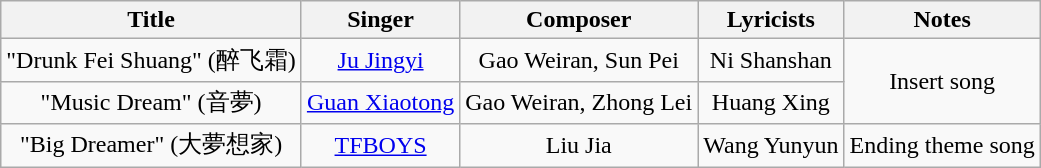<table class="wikitable" style="text-align:center">
<tr>
<th>Title</th>
<th>Singer</th>
<th>Composer</th>
<th>Lyricists</th>
<th>Notes</th>
</tr>
<tr>
<td>"Drunk Fei Shuang" (醉飞霜)</td>
<td><a href='#'>Ju Jingyi</a></td>
<td>Gao Weiran, Sun Pei</td>
<td>Ni Shanshan</td>
<td rowspan=2>Insert song</td>
</tr>
<tr>
<td>"Music Dream" (音夢)</td>
<td><a href='#'>Guan Xiaotong</a></td>
<td>Gao Weiran, Zhong Lei</td>
<td>Huang Xing</td>
</tr>
<tr>
<td>"Big Dreamer" (大夢想家)</td>
<td><a href='#'>TFBOYS</a></td>
<td>Liu Jia</td>
<td>Wang Yunyun</td>
<td>Ending theme song</td>
</tr>
</table>
